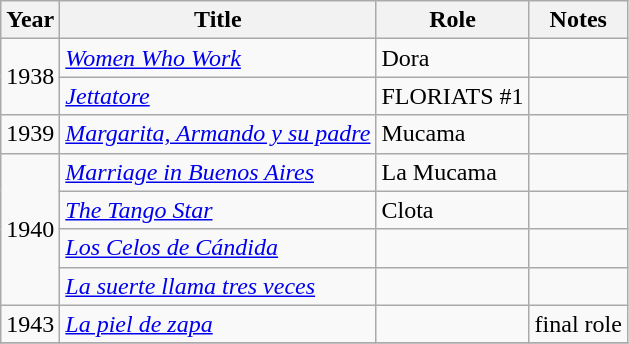<table class="wikitable plainrowheaders sortable" style="margin-right: 0;">
<tr>
<th scope="col">Year</th>
<th scope="col">Title</th>
<th scope="col">Role</th>
<th scope="col" class="unsortable">Notes</th>
</tr>
<tr>
<td rowspan="2">1938</td>
<td><em><a href='#'>Women Who Work</a></em></td>
<td>Dora</td>
<td></td>
</tr>
<tr>
<td><em><a href='#'>Jettatore</a></em></td>
<td>FLORIATS #1</td>
<td></td>
</tr>
<tr>
<td>1939</td>
<td><em><a href='#'>Margarita, Armando y su padre</a></em></td>
<td>Mucama</td>
<td></td>
</tr>
<tr>
<td rowspan="4">1940</td>
<td><em><a href='#'>Marriage in Buenos Aires</a></em></td>
<td>La Mucama</td>
<td></td>
</tr>
<tr>
<td><em><a href='#'>The Tango Star</a></em></td>
<td>Clota</td>
<td></td>
</tr>
<tr>
<td><em><a href='#'>Los Celos de Cándida</a></em></td>
<td></td>
<td></td>
</tr>
<tr>
<td><em><a href='#'>La suerte llama tres veces</a></em></td>
<td></td>
<td></td>
</tr>
<tr>
<td>1943</td>
<td><em><a href='#'>La piel de zapa</a></em></td>
<td></td>
<td>final role</td>
</tr>
<tr>
</tr>
</table>
